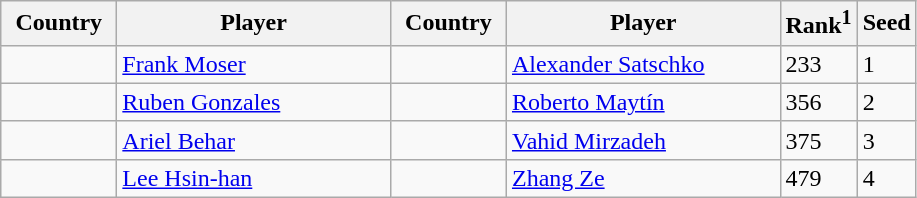<table class="sortable wikitable">
<tr>
<th width="70">Country</th>
<th width="175">Player</th>
<th width="70">Country</th>
<th width="175">Player</th>
<th>Rank<sup>1</sup></th>
<th>Seed</th>
</tr>
<tr>
<td></td>
<td><a href='#'>Frank Moser</a></td>
<td></td>
<td><a href='#'>Alexander Satschko</a></td>
<td>233</td>
<td>1</td>
</tr>
<tr>
<td></td>
<td><a href='#'>Ruben Gonzales</a></td>
<td></td>
<td><a href='#'>Roberto Maytín</a></td>
<td>356</td>
<td>2</td>
</tr>
<tr>
<td></td>
<td><a href='#'>Ariel Behar</a></td>
<td></td>
<td><a href='#'>Vahid Mirzadeh</a></td>
<td>375</td>
<td>3</td>
</tr>
<tr>
<td></td>
<td><a href='#'>Lee Hsin-han</a></td>
<td></td>
<td><a href='#'>Zhang Ze</a></td>
<td>479</td>
<td>4</td>
</tr>
</table>
